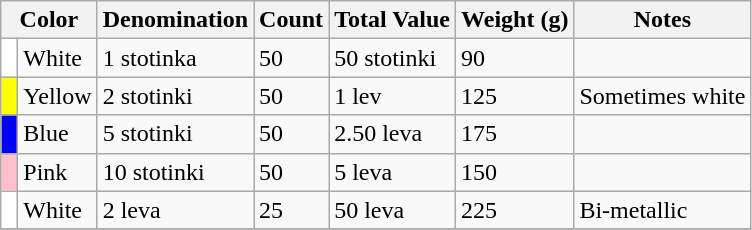<table class="wikitable">
<tr>
<th colspan=2>Color</th>
<th>Denomination</th>
<th>Count</th>
<th>Total Value</th>
<th>Weight (g)</th>
<th>Notes</th>
</tr>
<tr>
<td style="background:White"> </td>
<td>White</td>
<td>1 stotinka</td>
<td>50</td>
<td>50 stotinki</td>
<td>90</td>
<td></td>
</tr>
<tr>
<td style="background:Yellow"> </td>
<td>Yellow</td>
<td>2 stotinki</td>
<td>50</td>
<td>1 lev</td>
<td>125</td>
<td>Sometimes white</td>
</tr>
<tr>
<td style="background:Blue"> </td>
<td>Blue</td>
<td>5 stotinki</td>
<td>50</td>
<td>2.50 leva</td>
<td>175</td>
<td></td>
</tr>
<tr>
<td style="background:Pink"> </td>
<td>Pink</td>
<td>10 stotinki</td>
<td>50</td>
<td>5 leva</td>
<td>150</td>
<td></td>
</tr>
<tr>
<td style="background:White"> </td>
<td>White</td>
<td>2 leva</td>
<td>25</td>
<td>50 leva</td>
<td>225</td>
<td>Bi-metallic</td>
</tr>
<tr>
</tr>
</table>
